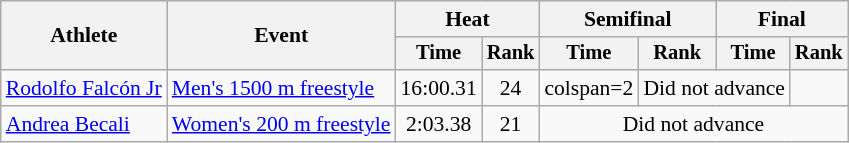<table class=wikitable style="font-size:90%">
<tr>
<th rowspan="2">Athlete</th>
<th rowspan="2">Event</th>
<th colspan="2">Heat</th>
<th colspan="2">Semifinal</th>
<th colspan="2">Final</th>
</tr>
<tr style="font-size:95%">
<th>Time</th>
<th>Rank</th>
<th>Time</th>
<th>Rank</th>
<th>Time</th>
<th>Rank</th>
</tr>
<tr align=center>
<td align=left><a href='#'>Rodolfo Falcón Jr</a></td>
<td align=left><a href='#'>Men's 1500 m freestyle</a></td>
<td>16:00.31</td>
<td>24</td>
<td>colspan=2 </td>
<td colspan=2>Did not advance</td>
</tr>
<tr align=center>
<td align=left><a href='#'>Andrea Becali</a></td>
<td align=left><a href='#'>Women's 200 m freestyle</a></td>
<td>2:03.38</td>
<td>21</td>
<td colspan=4>Did not advance</td>
</tr>
</table>
